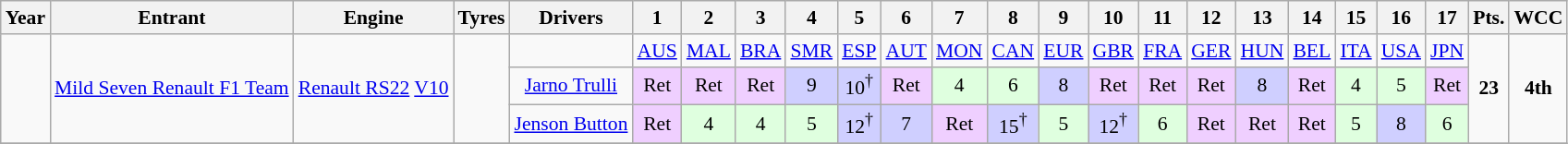<table class="wikitable" style="text-align:center; font-size:90%">
<tr>
<th>Year</th>
<th>Entrant</th>
<th>Engine</th>
<th>Tyres</th>
<th>Drivers</th>
<th>1</th>
<th>2</th>
<th>3</th>
<th>4</th>
<th>5</th>
<th>6</th>
<th>7</th>
<th>8</th>
<th>9</th>
<th>10</th>
<th>11</th>
<th>12</th>
<th>13</th>
<th>14</th>
<th>15</th>
<th>16</th>
<th>17</th>
<th>Pts.</th>
<th>WCC</th>
</tr>
<tr>
<td rowspan="3"></td>
<td rowspan="3"><a href='#'>Mild Seven Renault F1 Team</a></td>
<td rowspan="3"><a href='#'>Renault RS22</a> <a href='#'>V10</a></td>
<td rowspan="3"></td>
<td></td>
<td><a href='#'>AUS</a></td>
<td><a href='#'>MAL</a></td>
<td><a href='#'>BRA</a></td>
<td><a href='#'>SMR</a></td>
<td><a href='#'>ESP</a></td>
<td><a href='#'>AUT</a></td>
<td><a href='#'>MON</a></td>
<td><a href='#'>CAN</a></td>
<td><a href='#'>EUR</a></td>
<td><a href='#'>GBR</a></td>
<td><a href='#'>FRA</a></td>
<td><a href='#'>GER</a></td>
<td><a href='#'>HUN</a></td>
<td><a href='#'>BEL</a></td>
<td><a href='#'>ITA</a></td>
<td><a href='#'>USA</a></td>
<td><a href='#'>JPN</a></td>
<td rowspan="3"><strong>23</strong></td>
<td rowspan="3"><strong>4th</strong></td>
</tr>
<tr>
<td> <a href='#'>Jarno Trulli</a></td>
<td style="background:#EFCFFF;">Ret</td>
<td style="background:#EFCFFF;">Ret</td>
<td style="background:#EFCFFF;">Ret</td>
<td style="background:#CFCFFF;">9</td>
<td style="background:#CFCFFF;">10<sup>†</sup></td>
<td style="background:#EFCFFF;">Ret</td>
<td style="background:#DFFFDF;">4</td>
<td style="background:#DFFFDF;">6</td>
<td style="background:#CFCFFF;">8</td>
<td style="background:#EFCFFF;">Ret</td>
<td style="background:#EFCFFF;">Ret</td>
<td style="background:#EFCFFF;">Ret</td>
<td style="background:#CFCFFF;">8</td>
<td style="background:#EFCFFF;">Ret</td>
<td style="background:#DFFFDF;">4</td>
<td style="background:#DFFFDF;">5</td>
<td style="background:#EFCFFF;">Ret</td>
</tr>
<tr>
<td> <a href='#'>Jenson Button</a></td>
<td style="background:#EFCFFF;">Ret</td>
<td style="background:#DFFFDF;">4</td>
<td style="background:#DFFFDF;">4</td>
<td style="background:#DFFFDF;">5</td>
<td style="background:#CFCFFF;">12<sup>†</sup></td>
<td style="background:#CFCFFF;">7</td>
<td style="background:#EFCFFF;">Ret</td>
<td style="background:#CFCFFF;">15<sup>†</sup></td>
<td style="background:#DFFFDF;">5</td>
<td style="background:#CFCFFF;">12<sup>†</sup></td>
<td style="background:#DFFFDF;">6</td>
<td style="background:#EFCFFF;">Ret</td>
<td style="background:#EFCFFF;">Ret</td>
<td style="background:#EFCFFF;">Ret</td>
<td style="background:#DFFFDF;">5</td>
<td style="background:#CFCFFF;">8</td>
<td style="background:#DFFFDF;">6</td>
</tr>
<tr>
</tr>
</table>
